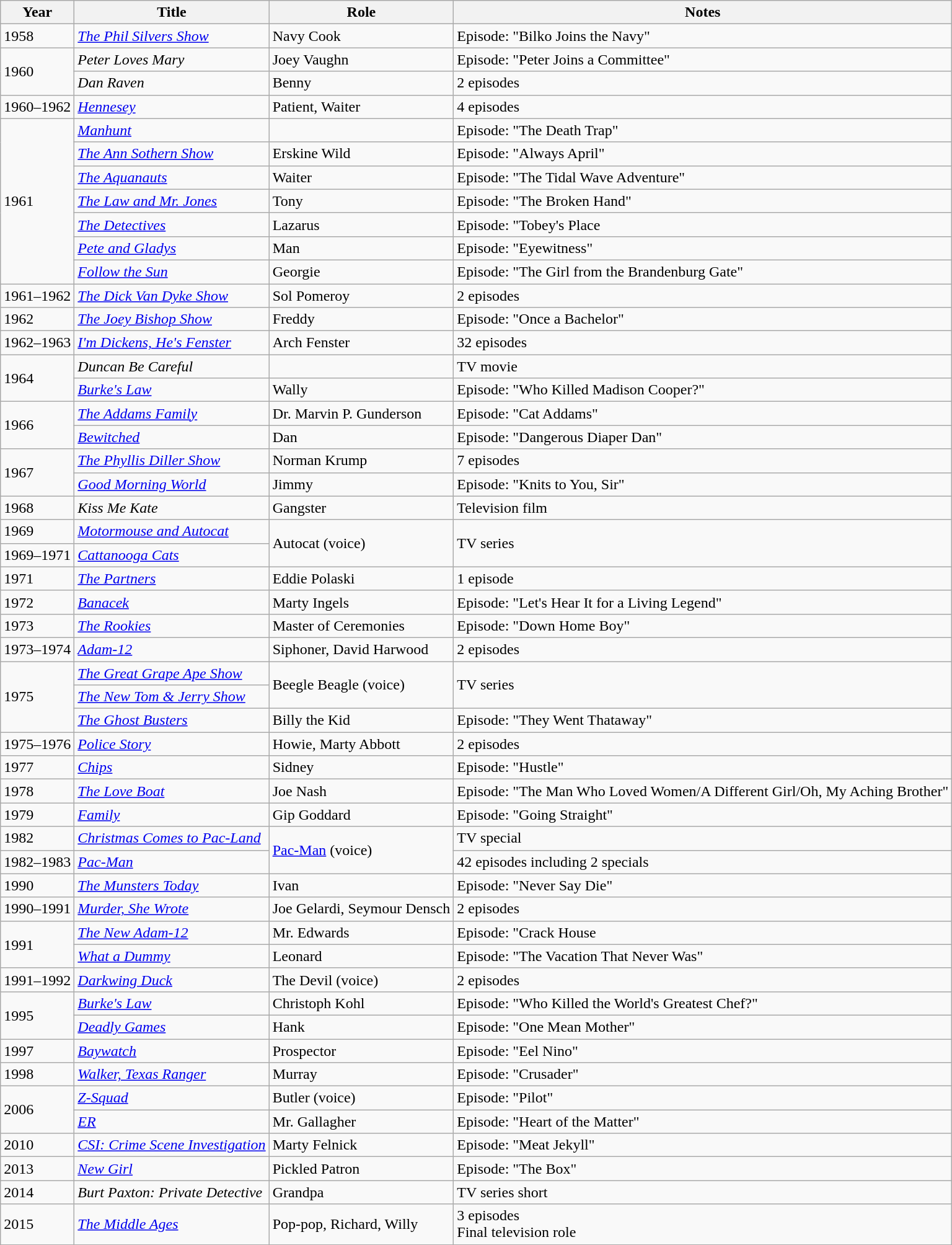<table class="wikitable sortable">
<tr>
<th>Year</th>
<th>Title</th>
<th>Role</th>
<th class="unsortable">Notes</th>
</tr>
<tr>
<td>1958</td>
<td><em><a href='#'>The Phil Silvers Show</a></em></td>
<td>Navy Cook</td>
<td>Episode: "Bilko Joins the Navy"</td>
</tr>
<tr>
<td rowspan="2">1960</td>
<td><em>Peter Loves Mary</em></td>
<td>Joey Vaughn</td>
<td>Episode: "Peter Joins a Committee"</td>
</tr>
<tr>
<td><em>Dan Raven</em></td>
<td>Benny</td>
<td>2 episodes</td>
</tr>
<tr>
<td>1960–1962</td>
<td><em><a href='#'>Hennesey</a></em></td>
<td>Patient, Waiter</td>
<td>4 episodes</td>
</tr>
<tr>
<td rowspan="7">1961</td>
<td><em><a href='#'>Manhunt</a></em></td>
<td></td>
<td>Episode: "The Death Trap"</td>
</tr>
<tr>
<td><em><a href='#'>The Ann Sothern Show</a></em></td>
<td>Erskine Wild</td>
<td>Episode: "Always April"</td>
</tr>
<tr>
<td><em><a href='#'>The Aquanauts</a></em></td>
<td>Waiter</td>
<td>Episode: "The Tidal Wave Adventure"</td>
</tr>
<tr>
<td><em><a href='#'>The Law and Mr. Jones</a></em></td>
<td>Tony</td>
<td>Episode: "The Broken Hand"</td>
</tr>
<tr>
<td><em><a href='#'>The Detectives</a></em></td>
<td>Lazarus</td>
<td>Episode: "Tobey's Place</td>
</tr>
<tr>
<td><em><a href='#'>Pete and Gladys</a></em></td>
<td>Man</td>
<td>Episode: "Eyewitness"</td>
</tr>
<tr>
<td><em><a href='#'>Follow the Sun</a></em></td>
<td>Georgie</td>
<td>Episode: "The Girl from the Brandenburg Gate"</td>
</tr>
<tr>
<td>1961–1962</td>
<td><em><a href='#'>The Dick Van Dyke Show</a></em></td>
<td>Sol Pomeroy</td>
<td>2 episodes</td>
</tr>
<tr>
<td>1962</td>
<td><em><a href='#'>The Joey Bishop Show</a></em></td>
<td>Freddy</td>
<td>Episode: "Once a Bachelor"</td>
</tr>
<tr>
<td>1962–1963</td>
<td><em><a href='#'>I'm Dickens, He's Fenster</a></em></td>
<td>Arch Fenster</td>
<td>32 episodes</td>
</tr>
<tr>
<td rowspan="2">1964</td>
<td><em>Duncan Be Careful</em></td>
<td></td>
<td>TV movie</td>
</tr>
<tr>
<td><em><a href='#'>Burke's Law</a></em></td>
<td>Wally</td>
<td>Episode: "Who Killed Madison Cooper?"</td>
</tr>
<tr>
<td rowspan="2">1966</td>
<td><em><a href='#'>The Addams Family</a></em></td>
<td>Dr. Marvin P. Gunderson</td>
<td>Episode: "Cat Addams"</td>
</tr>
<tr>
<td><em><a href='#'>Bewitched</a></em></td>
<td>Dan</td>
<td>Episode: "Dangerous Diaper Dan"</td>
</tr>
<tr>
<td rowspan="2">1967</td>
<td><em><a href='#'>The Phyllis Diller Show</a></em></td>
<td>Norman Krump</td>
<td>7 episodes</td>
</tr>
<tr>
<td><em><a href='#'>Good Morning World</a></em></td>
<td>Jimmy</td>
<td>Episode: "Knits to You, Sir"</td>
</tr>
<tr>
<td>1968</td>
<td><em>Kiss Me Kate</em></td>
<td>Gangster</td>
<td>Television film</td>
</tr>
<tr>
<td>1969</td>
<td><em><a href='#'>Motormouse and Autocat</a></em></td>
<td rowspan="2">Autocat (voice)</td>
<td rowspan="2">TV series</td>
</tr>
<tr>
<td>1969–1971</td>
<td><em><a href='#'>Cattanooga Cats</a></em></td>
</tr>
<tr>
<td>1971</td>
<td><em><a href='#'>The Partners</a></em></td>
<td>Eddie Polaski</td>
<td>1 episode</td>
</tr>
<tr>
<td>1972</td>
<td><em><a href='#'>Banacek</a></em></td>
<td>Marty Ingels</td>
<td>Episode: "Let's Hear It for a Living Legend"</td>
</tr>
<tr>
<td>1973</td>
<td><em><a href='#'>The Rookies</a></em></td>
<td>Master of Ceremonies</td>
<td>Episode: "Down Home Boy"</td>
</tr>
<tr>
<td>1973–1974</td>
<td><em><a href='#'>Adam-12</a></em></td>
<td>Siphoner, David Harwood</td>
<td>2 episodes</td>
</tr>
<tr>
<td rowspan="3">1975</td>
<td><em><a href='#'>The Great Grape Ape Show</a></em></td>
<td rowspan="2">Beegle Beagle (voice)</td>
<td rowspan="2">TV series</td>
</tr>
<tr>
<td><em><a href='#'>The New Tom & Jerry Show</a></em></td>
</tr>
<tr>
<td><em><a href='#'>The Ghost Busters</a></em></td>
<td>Billy the Kid</td>
<td>Episode: "They Went Thataway"</td>
</tr>
<tr>
<td>1975–1976</td>
<td><em><a href='#'>Police Story</a></em></td>
<td>Howie, Marty Abbott</td>
<td>2 episodes</td>
</tr>
<tr>
<td>1977</td>
<td><em><a href='#'>Chips</a></em></td>
<td>Sidney</td>
<td>Episode: "Hustle"</td>
</tr>
<tr>
<td>1978</td>
<td><em><a href='#'>The Love Boat</a></em></td>
<td>Joe Nash</td>
<td>Episode: "The Man Who Loved Women/A Different Girl/Oh, My Aching Brother"</td>
</tr>
<tr>
<td>1979</td>
<td><em><a href='#'>Family</a></em></td>
<td>Gip Goddard</td>
<td>Episode: "Going Straight"</td>
</tr>
<tr>
<td>1982</td>
<td><em><a href='#'>Christmas Comes to Pac-Land</a></em></td>
<td rowspan="2"><a href='#'>Pac-Man</a> (voice)</td>
<td>TV special</td>
</tr>
<tr>
<td>1982–1983</td>
<td><em><a href='#'>Pac-Man</a></em></td>
<td>42 episodes including 2 specials</td>
</tr>
<tr>
<td>1990</td>
<td><em><a href='#'>The Munsters Today</a></em></td>
<td>Ivan</td>
<td>Episode: "Never Say Die"</td>
</tr>
<tr>
<td>1990–1991</td>
<td><em><a href='#'>Murder, She Wrote</a></em></td>
<td>Joe Gelardi, Seymour Densch</td>
<td>2 episodes</td>
</tr>
<tr>
<td rowspan="2">1991</td>
<td><em><a href='#'>The New Adam-12</a></em></td>
<td>Mr. Edwards</td>
<td>Episode: "Crack House</td>
</tr>
<tr>
<td><em><a href='#'>What a Dummy</a></em></td>
<td>Leonard</td>
<td>Episode: "The Vacation That Never Was"</td>
</tr>
<tr>
<td>1991–1992</td>
<td><em><a href='#'>Darkwing Duck</a></em></td>
<td>The Devil (voice)</td>
<td>2 episodes</td>
</tr>
<tr>
<td rowspan="2">1995</td>
<td><em><a href='#'>Burke's Law</a></em></td>
<td>Christoph Kohl</td>
<td>Episode: "Who Killed the World's Greatest Chef?"</td>
</tr>
<tr>
<td><em><a href='#'>Deadly Games</a></em></td>
<td>Hank</td>
<td>Episode: "One Mean Mother"</td>
</tr>
<tr>
<td>1997</td>
<td><em><a href='#'>Baywatch</a></em></td>
<td>Prospector</td>
<td>Episode: "Eel Nino"</td>
</tr>
<tr>
<td>1998</td>
<td><em><a href='#'>Walker, Texas Ranger</a></em></td>
<td>Murray</td>
<td>Episode: "Crusader"</td>
</tr>
<tr>
<td rowspan="2">2006</td>
<td><em><a href='#'>Z-Squad</a></em></td>
<td>Butler (voice)</td>
<td>Episode: "Pilot"</td>
</tr>
<tr>
<td><em><a href='#'>ER</a></em></td>
<td>Mr. Gallagher</td>
<td>Episode: "Heart of the Matter"</td>
</tr>
<tr>
<td>2010</td>
<td><em><a href='#'>CSI: Crime Scene Investigation</a></em></td>
<td>Marty Felnick</td>
<td>Episode: "Meat Jekyll"</td>
</tr>
<tr>
<td>2013</td>
<td><em><a href='#'>New Girl</a></em></td>
<td>Pickled Patron</td>
<td>Episode: "The Box"</td>
</tr>
<tr>
<td>2014</td>
<td><em>Burt Paxton: Private Detective</em></td>
<td>Grandpa</td>
<td>TV series short</td>
</tr>
<tr>
<td>2015</td>
<td><em><a href='#'>The Middle Ages</a></em></td>
<td>Pop-pop, Richard, Willy</td>
<td>3 episodes<br>Final television role</td>
</tr>
</table>
